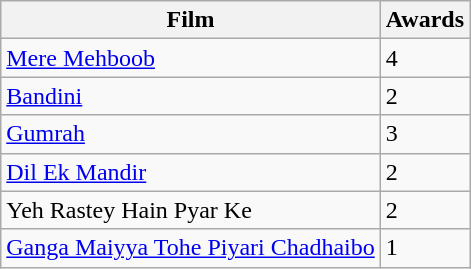<table class="wikitable">
<tr>
<th>Film</th>
<th>Awards</th>
</tr>
<tr>
<td><a href='#'>Mere Mehboob</a></td>
<td>4</td>
</tr>
<tr>
<td><a href='#'>Bandini</a></td>
<td>2</td>
</tr>
<tr>
<td><a href='#'>Gumrah</a></td>
<td>3</td>
</tr>
<tr>
<td><a href='#'>Dil Ek Mandir</a></td>
<td>2</td>
</tr>
<tr>
<td>Yeh Rastey Hain Pyar Ke</td>
<td>2</td>
</tr>
<tr>
<td><a href='#'>Ganga Maiyya Tohe Piyari Chadhaibo</a></td>
<td>1</td>
</tr>
</table>
